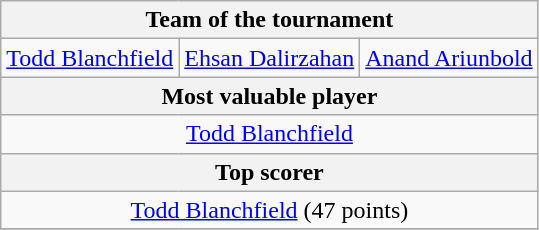<table class="wikitable" style="text-align:center">
<tr>
<th colspan="3">Team of the tournament</th>
</tr>
<tr>
<td> <a href='#'>Todd Blanchfield</a></td>
<td> <a href='#'>Ehsan Dalirzahan</a></td>
<td> <a href='#'>Anand Ariunbold</a></td>
</tr>
<tr>
<th colspan="3">Most valuable player</th>
</tr>
<tr>
<td colspan="3"> <a href='#'>Todd Blanchfield</a></td>
</tr>
<tr>
<th colspan="3">Top scorer</th>
</tr>
<tr>
<td colspan="3"> <a href='#'>Todd Blanchfield</a> (47 points)</td>
</tr>
<tr>
</tr>
</table>
